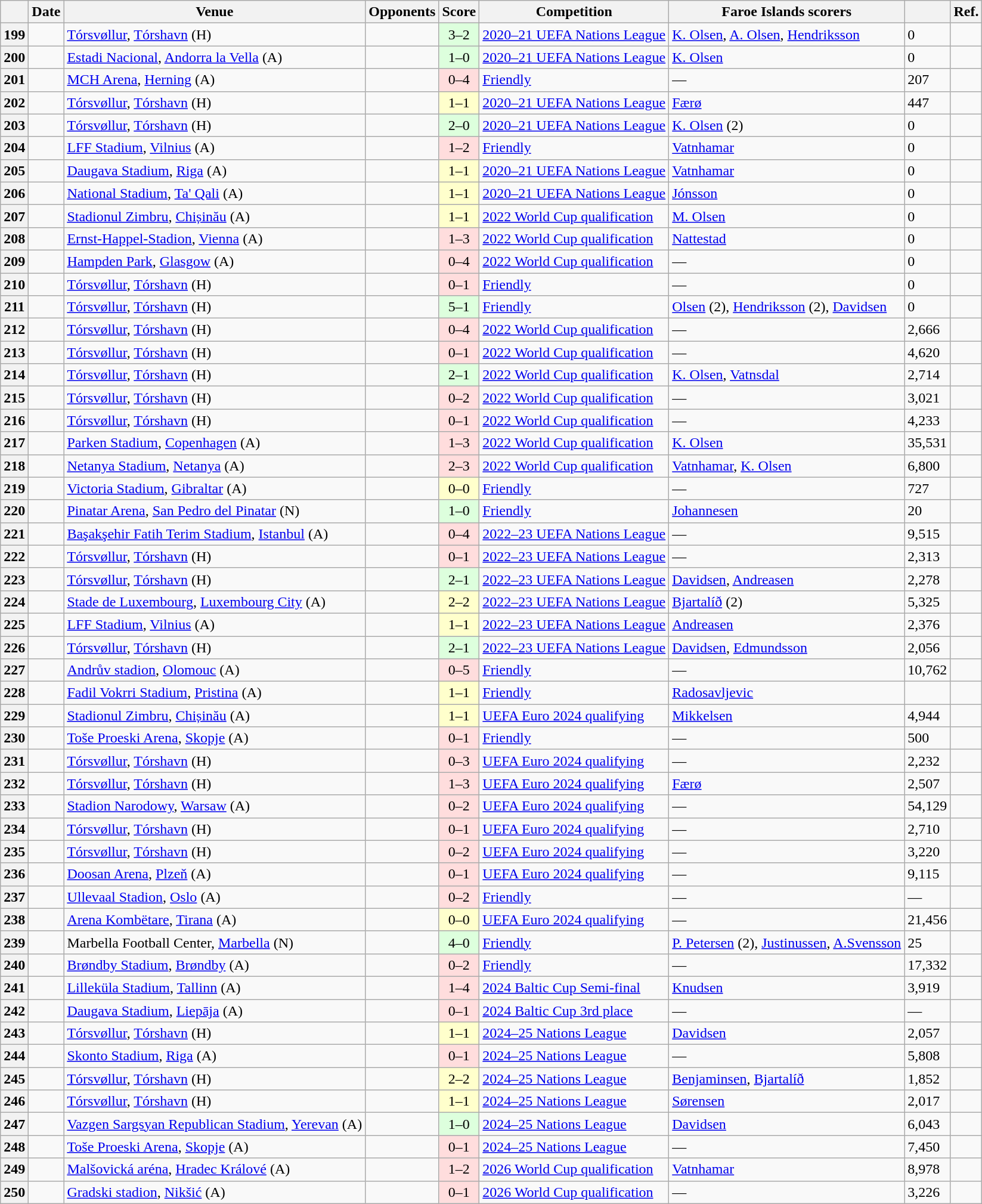<table class="wikitable plainrowheaders sortable">
<tr>
<th scope="col"></th>
<th scope="col">Date</th>
<th scope="col">Venue</th>
<th scope="col">Opponents</th>
<th scope="col">Score</th>
<th scope="col">Competition</th>
<th scope="col" class="unsortable">Faroe Islands scorers</th>
<th scope="col"></th>
<th scope="col" class="unsortable">Ref.</th>
</tr>
<tr>
<th scope="row">199</th>
<td></td>
<td><a href='#'>Tórsvøllur</a>, <a href='#'>Tórshavn</a> (H)</td>
<td></td>
<td style="text-align:center" bgcolor=#ddffdd>3–2</td>
<td><a href='#'>2020–21 UEFA Nations League</a></td>
<td><a href='#'>K. Olsen</a>, <a href='#'>A. Olsen</a>, <a href='#'>Hendriksson</a></td>
<td>0</td>
<td></td>
</tr>
<tr>
<th scope="row">200</th>
<td></td>
<td><a href='#'>Estadi Nacional</a>, <a href='#'>Andorra la Vella</a> (A)</td>
<td></td>
<td style="text-align:center" bgcolor=#ddffdd>1–0</td>
<td><a href='#'>2020–21 UEFA Nations League</a></td>
<td><a href='#'>K. Olsen</a></td>
<td>0</td>
<td></td>
</tr>
<tr>
<th scope="row">201</th>
<td></td>
<td><a href='#'>MCH Arena</a>, <a href='#'>Herning</a> (A)</td>
<td></td>
<td style="text-align:center" bgcolor=#ffdddd>0–4</td>
<td><a href='#'>Friendly</a></td>
<td>—</td>
<td>207</td>
<td></td>
</tr>
<tr>
<th scope="row">202</th>
<td></td>
<td><a href='#'>Tórsvøllur</a>, <a href='#'>Tórshavn</a> (H)</td>
<td></td>
<td style="text-align:center" bgcolor=#ffffcc>1–1</td>
<td><a href='#'>2020–21 UEFA Nations League</a></td>
<td><a href='#'>Færø</a></td>
<td>447</td>
<td></td>
</tr>
<tr>
<th scope="row">203</th>
<td></td>
<td><a href='#'>Tórsvøllur</a>, <a href='#'>Tórshavn</a> (H)</td>
<td></td>
<td style="text-align:center" bgcolor=#ddffdd>2–0</td>
<td><a href='#'>2020–21 UEFA Nations League</a></td>
<td><a href='#'>K. Olsen</a> (2)</td>
<td>0</td>
<td></td>
</tr>
<tr>
<th scope="row">204</th>
<td></td>
<td><a href='#'>LFF Stadium</a>, <a href='#'>Vilnius</a> (A)</td>
<td></td>
<td style="text-align:center" bgcolor=#ffdddd>1–2</td>
<td><a href='#'>Friendly</a></td>
<td><a href='#'>Vatnhamar</a></td>
<td>0</td>
<td></td>
</tr>
<tr>
<th scope="row">205</th>
<td></td>
<td><a href='#'>Daugava Stadium</a>, <a href='#'>Riga</a> (A)</td>
<td></td>
<td style="text-align:center" bgcolor=#ffffcc>1–1</td>
<td><a href='#'>2020–21 UEFA Nations League</a></td>
<td><a href='#'>Vatnhamar</a></td>
<td>0</td>
<td></td>
</tr>
<tr>
<th scope="row">206</th>
<td></td>
<td><a href='#'>National Stadium</a>, <a href='#'>Ta' Qali</a> (A)</td>
<td></td>
<td style="text-align:center" bgcolor=#ffffcc>1–1</td>
<td><a href='#'>2020–21 UEFA Nations League</a></td>
<td><a href='#'>Jónsson</a></td>
<td>0</td>
<td></td>
</tr>
<tr>
<th scope="row">207</th>
<td></td>
<td><a href='#'>Stadionul Zimbru</a>, <a href='#'>Chișinău</a> (A)</td>
<td></td>
<td style="text-align:center" bgcolor=#ffffcc>1–1</td>
<td><a href='#'>2022 World Cup qualification</a></td>
<td><a href='#'>M. Olsen</a></td>
<td>0</td>
<td></td>
</tr>
<tr>
<th scope="row">208</th>
<td></td>
<td><a href='#'>Ernst-Happel-Stadion</a>, <a href='#'>Vienna</a> (A)</td>
<td></td>
<td style="text-align:center" bgcolor=#ffdddd>1–3</td>
<td><a href='#'>2022 World Cup qualification</a></td>
<td><a href='#'>Nattestad</a></td>
<td>0</td>
<td></td>
</tr>
<tr>
<th scope="row">209</th>
<td></td>
<td><a href='#'>Hampden Park</a>, <a href='#'>Glasgow</a> (A)</td>
<td></td>
<td style="text-align:center" bgcolor=#ffdddd>0–4</td>
<td><a href='#'>2022 World Cup qualification</a></td>
<td>—</td>
<td>0</td>
<td></td>
</tr>
<tr>
<th scope="row">210</th>
<td></td>
<td><a href='#'>Tórsvøllur</a>, <a href='#'>Tórshavn</a> (H)</td>
<td></td>
<td style="text-align:center" bgcolor=#ffdddd>0–1</td>
<td><a href='#'>Friendly</a></td>
<td>—</td>
<td>0</td>
<td></td>
</tr>
<tr>
<th scope="row">211</th>
<td></td>
<td><a href='#'>Tórsvøllur</a>, <a href='#'>Tórshavn</a> (H)</td>
<td></td>
<td style="text-align:center" bgcolor=#ddffdd>5–1</td>
<td><a href='#'>Friendly</a></td>
<td><a href='#'>Olsen</a> (2), <a href='#'>Hendriksson</a> (2), <a href='#'>Davidsen</a></td>
<td>0</td>
<td></td>
</tr>
<tr>
<th scope="row">212</th>
<td></td>
<td><a href='#'>Tórsvøllur</a>, <a href='#'>Tórshavn</a> (H)</td>
<td></td>
<td style="text-align:center" bgcolor=#ffdddd>0–4</td>
<td><a href='#'>2022 World Cup qualification</a></td>
<td>—</td>
<td>2,666</td>
<td></td>
</tr>
<tr>
<th scope="row">213</th>
<td></td>
<td><a href='#'>Tórsvøllur</a>, <a href='#'>Tórshavn</a> (H)</td>
<td></td>
<td style="text-align:center" bgcolor=#ffdddd>0–1</td>
<td><a href='#'>2022 World Cup qualification</a></td>
<td>—</td>
<td>4,620</td>
<td></td>
</tr>
<tr>
<th scope="row">214</th>
<td></td>
<td><a href='#'>Tórsvøllur</a>, <a href='#'>Tórshavn</a> (H)</td>
<td></td>
<td style="text-align:center" bgcolor=#ddffdd>2–1</td>
<td><a href='#'>2022 World Cup qualification</a></td>
<td><a href='#'>K. Olsen</a>, <a href='#'>Vatnsdal</a></td>
<td>2,714</td>
<td></td>
</tr>
<tr>
<th scope="row">215</th>
<td></td>
<td><a href='#'>Tórsvøllur</a>, <a href='#'>Tórshavn</a> (H)</td>
<td></td>
<td style="text-align:center" bgcolor=#ffdddd>0–2</td>
<td><a href='#'>2022 World Cup qualification</a></td>
<td>—</td>
<td>3,021</td>
<td></td>
</tr>
<tr>
<th scope="row">216</th>
<td></td>
<td><a href='#'>Tórsvøllur</a>, <a href='#'>Tórshavn</a> (H)</td>
<td></td>
<td style="text-align:center" bgcolor=#ffdddd>0–1</td>
<td><a href='#'>2022 World Cup qualification</a></td>
<td>—</td>
<td>4,233</td>
<td></td>
</tr>
<tr>
<th scope="row">217</th>
<td></td>
<td><a href='#'>Parken Stadium</a>, <a href='#'>Copenhagen</a> (A)</td>
<td></td>
<td style="text-align:center" bgcolor=#ffdddd>1–3</td>
<td><a href='#'>2022 World Cup qualification</a></td>
<td><a href='#'>K. Olsen</a></td>
<td>35,531</td>
<td></td>
</tr>
<tr>
<th scope="row">218</th>
<td></td>
<td><a href='#'>Netanya Stadium</a>, <a href='#'>Netanya</a> (A)</td>
<td></td>
<td style="text-align:center" bgcolor=#ffdddd>2–3</td>
<td><a href='#'>2022 World Cup qualification</a></td>
<td><a href='#'>Vatnhamar</a>, <a href='#'>K. Olsen</a></td>
<td>6,800</td>
<td></td>
</tr>
<tr>
<th scope="row">219</th>
<td></td>
<td><a href='#'>Victoria Stadium</a>, <a href='#'>Gibraltar</a> (A)</td>
<td></td>
<td style="text-align:center" bgcolor=#ffffcc>0–0</td>
<td><a href='#'>Friendly</a></td>
<td>—</td>
<td>727</td>
<td></td>
</tr>
<tr>
<th scope="row">220</th>
<td></td>
<td><a href='#'>Pinatar Arena</a>, <a href='#'>San Pedro del Pinatar</a> (N)</td>
<td></td>
<td style="text-align:center" bgcolor=#ddffdd>1–0</td>
<td><a href='#'>Friendly</a></td>
<td><a href='#'>Johannesen</a></td>
<td>20</td>
<td></td>
</tr>
<tr>
<th scope="row">221</th>
<td></td>
<td><a href='#'>Başakşehir Fatih Terim Stadium</a>, <a href='#'>Istanbul</a> (A)</td>
<td></td>
<td style="text-align:center" bgcolor=#ffdddd>0–4</td>
<td><a href='#'>2022–23 UEFA Nations League</a></td>
<td>—</td>
<td>9,515</td>
<td></td>
</tr>
<tr>
<th scope="row">222</th>
<td></td>
<td><a href='#'>Tórsvøllur</a>, <a href='#'>Tórshavn</a> (H)</td>
<td></td>
<td style="text-align:center" bgcolor=#ffdddd>0–1</td>
<td><a href='#'>2022–23 UEFA Nations League</a></td>
<td>—</td>
<td>2,313</td>
<td></td>
</tr>
<tr>
<th scope="row">223</th>
<td></td>
<td><a href='#'>Tórsvøllur</a>, <a href='#'>Tórshavn</a> (H)</td>
<td></td>
<td style="text-align:center" bgcolor=#ddffdd>2–1</td>
<td><a href='#'>2022–23 UEFA Nations League</a></td>
<td><a href='#'>Davidsen</a>, <a href='#'>Andreasen</a></td>
<td>2,278</td>
<td></td>
</tr>
<tr>
<th scope="row">224</th>
<td></td>
<td><a href='#'>Stade de Luxembourg</a>, <a href='#'>Luxembourg City</a> (A)</td>
<td></td>
<td style="text-align:center" bgcolor=#ffffcc>2–2</td>
<td><a href='#'>2022–23 UEFA Nations League</a></td>
<td><a href='#'>Bjartalíð</a> (2)</td>
<td>5,325</td>
<td></td>
</tr>
<tr>
<th scope="row">225</th>
<td></td>
<td><a href='#'>LFF Stadium</a>, <a href='#'>Vilnius</a> (A)</td>
<td></td>
<td style="text-align:center" bgcolor=#ffffcc>1–1</td>
<td><a href='#'>2022–23 UEFA Nations League</a></td>
<td><a href='#'>Andreasen</a></td>
<td>2,376</td>
<td></td>
</tr>
<tr>
<th scope="row">226</th>
<td></td>
<td><a href='#'>Tórsvøllur</a>, <a href='#'>Tórshavn</a> (H)</td>
<td></td>
<td style="text-align:center" bgcolor=#ddffdd>2–1</td>
<td><a href='#'>2022–23 UEFA Nations League</a></td>
<td><a href='#'>Davidsen</a>, <a href='#'>Edmundsson</a></td>
<td>2,056</td>
<td></td>
</tr>
<tr>
<th scope="row">227</th>
<td></td>
<td><a href='#'>Andrův stadion</a>, <a href='#'>Olomouc</a> (A)</td>
<td></td>
<td style="text-align:center" bgcolor=#ffdddd>0–5</td>
<td><a href='#'>Friendly</a></td>
<td>—</td>
<td>10,762</td>
<td></td>
</tr>
<tr>
<th scope="row">228</th>
<td></td>
<td><a href='#'>Fadil Vokrri Stadium</a>, <a href='#'>Pristina</a> (A)</td>
<td></td>
<td style="text-align:center" bgcolor=#ffffcc>1–1</td>
<td><a href='#'>Friendly</a></td>
<td><a href='#'>Radosavljevic</a></td>
<td></td>
<td></td>
</tr>
<tr>
<th scope="row">229</th>
<td></td>
<td><a href='#'>Stadionul Zimbru</a>, <a href='#'>Chișinău</a> (A)</td>
<td></td>
<td style="text-align:center" bgcolor=#ffffcc>1–1</td>
<td><a href='#'>UEFA Euro 2024 qualifying</a></td>
<td><a href='#'>Mikkelsen</a></td>
<td>4,944</td>
<td></td>
</tr>
<tr>
<th scope="row">230</th>
<td></td>
<td><a href='#'>Toše Proeski Arena</a>, <a href='#'>Skopje</a> (A)</td>
<td></td>
<td style="text-align:center" bgcolor=#ffdddd>0–1</td>
<td><a href='#'>Friendly</a></td>
<td>—</td>
<td>500</td>
<td></td>
</tr>
<tr>
<th scope="row">231</th>
<td></td>
<td><a href='#'>Tórsvøllur</a>, <a href='#'>Tórshavn</a> (H)</td>
<td></td>
<td style="text-align:center" bgcolor=#ffdddd>0–3</td>
<td><a href='#'>UEFA Euro 2024 qualifying</a></td>
<td>—</td>
<td>2,232</td>
<td></td>
</tr>
<tr>
<th scope="row">232</th>
<td></td>
<td><a href='#'>Tórsvøllur</a>, <a href='#'>Tórshavn</a> (H)</td>
<td></td>
<td style="text-align:center" bgcolor=#ffdddd>1–3</td>
<td><a href='#'>UEFA Euro 2024 qualifying</a></td>
<td><a href='#'>Færø</a></td>
<td>2,507</td>
<td></td>
</tr>
<tr>
<th scope="row">233</th>
<td></td>
<td><a href='#'>Stadion Narodowy</a>, <a href='#'>Warsaw</a> (A)</td>
<td></td>
<td style="text-align:center" bgcolor=#ffdddd>0–2</td>
<td><a href='#'>UEFA Euro 2024 qualifying</a></td>
<td>—</td>
<td>54,129</td>
<td></td>
</tr>
<tr>
<th scope="row">234</th>
<td></td>
<td><a href='#'>Tórsvøllur</a>, <a href='#'>Tórshavn</a> (H)</td>
<td></td>
<td style="text-align:center" bgcolor=#ffdddd>0–1</td>
<td><a href='#'>UEFA Euro 2024 qualifying</a></td>
<td>—</td>
<td>2,710</td>
<td></td>
</tr>
<tr>
<th scope="row">235</th>
<td></td>
<td><a href='#'>Tórsvøllur</a>, <a href='#'>Tórshavn</a> (H)</td>
<td></td>
<td style="text-align:center" bgcolor=#ffdddd>0–2</td>
<td><a href='#'>UEFA Euro 2024 qualifying</a></td>
<td>—</td>
<td>3,220</td>
<td></td>
</tr>
<tr>
<th scope="row">236</th>
<td></td>
<td><a href='#'>Doosan Arena</a>, <a href='#'>Plzeň</a> (A)</td>
<td></td>
<td style="text-align:center" bgcolor=#ffdddd>0–1</td>
<td><a href='#'>UEFA Euro 2024 qualifying</a></td>
<td>—</td>
<td>9,115</td>
<td></td>
</tr>
<tr>
<th scope="row">237</th>
<td></td>
<td><a href='#'>Ullevaal Stadion</a>, <a href='#'>Oslo</a> (A)</td>
<td></td>
<td style="text-align:center" bgcolor=#ffdddd>0–2</td>
<td><a href='#'>Friendly</a></td>
<td>—</td>
<td>—</td>
<td></td>
</tr>
<tr>
<th scope="row">238</th>
<td></td>
<td><a href='#'>Arena Kombëtare</a>, <a href='#'>Tirana</a> (A)</td>
<td></td>
<td style="text-align:center" bgcolor=#ffffcc>0–0</td>
<td><a href='#'>UEFA Euro 2024 qualifying</a></td>
<td>—</td>
<td>21,456</td>
<td></td>
</tr>
<tr>
<th scope="row">239</th>
<td></td>
<td>Marbella Football Center, <a href='#'>Marbella</a> (N)</td>
<td></td>
<td style="text-align:center" bgcolor=#ddffdd>4–0</td>
<td><a href='#'>Friendly</a></td>
<td><a href='#'>P. Petersen</a> (2), <a href='#'>Justinussen</a>, <a href='#'>A.Svensson</a></td>
<td>25</td>
<td></td>
</tr>
<tr>
<th scope="row">240</th>
<td></td>
<td><a href='#'>Brøndby Stadium</a>, <a href='#'>Brøndby</a> (A)</td>
<td></td>
<td style="text-align:center" bgcolor=#ffdddd>0–2</td>
<td><a href='#'>Friendly</a></td>
<td>—</td>
<td>17,332</td>
<td></td>
</tr>
<tr>
<th scope="row">241</th>
<td></td>
<td><a href='#'>Lilleküla Stadium</a>, <a href='#'>Tallinn</a> (A)</td>
<td></td>
<td style="text-align:center" bgcolor=#ffdddd>1–4</td>
<td><a href='#'>2024 Baltic Cup Semi-final</a></td>
<td><a href='#'>Knudsen</a></td>
<td>3,919</td>
<td></td>
</tr>
<tr>
<th scope="row">242</th>
<td></td>
<td><a href='#'>Daugava Stadium</a>, <a href='#'>Liepāja</a> (A)</td>
<td></td>
<td style="text-align:center" bgcolor=#ffdddd>0–1</td>
<td><a href='#'>2024 Baltic Cup 3rd place</a></td>
<td>—</td>
<td>—</td>
<td></td>
</tr>
<tr>
<th scope="row">243</th>
<td></td>
<td><a href='#'>Tórsvøllur</a>, <a href='#'>Tórshavn</a> (H)</td>
<td></td>
<td style="text-align:center" bgcolor=#ffffcc>1–1</td>
<td><a href='#'>2024–25 Nations League</a></td>
<td><a href='#'>Davidsen</a></td>
<td>2,057</td>
<td></td>
</tr>
<tr>
<th scope="row">244</th>
<td></td>
<td><a href='#'>Skonto Stadium</a>, <a href='#'>Riga</a> (A)</td>
<td></td>
<td style="text-align:center" bgcolor=#ffdddd>0–1</td>
<td><a href='#'>2024–25 Nations League</a></td>
<td>—</td>
<td>5,808</td>
<td></td>
</tr>
<tr>
<th scope="row">245</th>
<td></td>
<td><a href='#'>Tórsvøllur</a>, <a href='#'>Tórshavn</a> (H)</td>
<td></td>
<td style="text-align:center" bgcolor=#ffffcc>2–2</td>
<td><a href='#'>2024–25 Nations League</a></td>
<td><a href='#'>Benjaminsen</a>, <a href='#'>Bjartalíð</a></td>
<td>1,852</td>
<td></td>
</tr>
<tr>
<th scope="row">246</th>
<td></td>
<td><a href='#'>Tórsvøllur</a>, <a href='#'>Tórshavn</a> (H)</td>
<td></td>
<td style="text-align:center" bgcolor=#ffffcc>1–1</td>
<td><a href='#'>2024–25 Nations League</a></td>
<td><a href='#'>Sørensen</a></td>
<td>2,017</td>
<td></td>
</tr>
<tr>
<th scope="row">247</th>
<td></td>
<td><a href='#'>Vazgen Sargsyan Republican Stadium</a>, <a href='#'>Yerevan</a> (A)</td>
<td></td>
<td style="text-align:center" bgcolor=#ddffdd>1–0</td>
<td><a href='#'>2024–25 Nations League</a></td>
<td><a href='#'>Davidsen</a></td>
<td>6,043</td>
<td></td>
</tr>
<tr>
<th scope="row">248</th>
<td></td>
<td><a href='#'>Toše Proeski Arena</a>, <a href='#'>Skopje</a> (A)</td>
<td></td>
<td style="text-align:center" bgcolor=#ffdddd>0–1</td>
<td><a href='#'>2024–25 Nations League</a></td>
<td>—</td>
<td>7,450</td>
<td></td>
</tr>
<tr>
<th scope="row">249</th>
<td></td>
<td><a href='#'>Malšovická aréna</a>, <a href='#'>Hradec Králové</a> (A)</td>
<td></td>
<td style="text-align:center" bgcolor=#ffdddd>1–2</td>
<td><a href='#'>2026 World Cup qualification</a></td>
<td><a href='#'>Vatnhamar</a></td>
<td>8,978</td>
<td></td>
</tr>
<tr>
<th scope="row">250</th>
<td></td>
<td><a href='#'>Gradski stadion</a>, <a href='#'>Nikšić</a> (A)</td>
<td></td>
<td style="text-align:center" bgcolor=#ffdddd>0–1</td>
<td><a href='#'>2026 World Cup qualification</a></td>
<td>—</td>
<td>3,226</td>
<td></td>
</tr>
</table>
